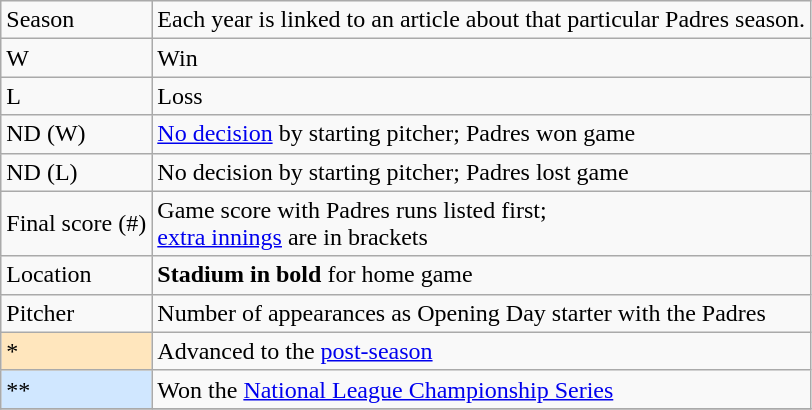<table class="wikitable">
<tr>
<td>Season</td>
<td>Each year is linked to an article about that particular Padres season.</td>
</tr>
<tr>
<td>W</td>
<td>Win</td>
</tr>
<tr>
<td>L</td>
<td>Loss</td>
</tr>
<tr>
<td>ND (W)</td>
<td><a href='#'>No decision</a> by starting pitcher; Padres won game</td>
</tr>
<tr>
<td>ND (L)</td>
<td>No decision by starting pitcher; Padres lost game</td>
</tr>
<tr>
<td>Final score (#)</td>
<td>Game score with Padres runs listed first;<br> <a href='#'>extra innings</a> are in brackets</td>
</tr>
<tr>
<td>Location</td>
<td><strong>Stadium in bold</strong> for home game</td>
</tr>
<tr>
<td>Pitcher </td>
<td>Number of appearances as Opening Day starter with the Padres</td>
</tr>
<tr>
<td style="background-color: #FFE6BD">*</td>
<td>Advanced to the <a href='#'>post-season</a></td>
</tr>
<tr>
<td style="background-color: #D0E7FF">**</td>
<td>Won the <a href='#'>National League Championship Series</a></td>
</tr>
<tr>
</tr>
</table>
